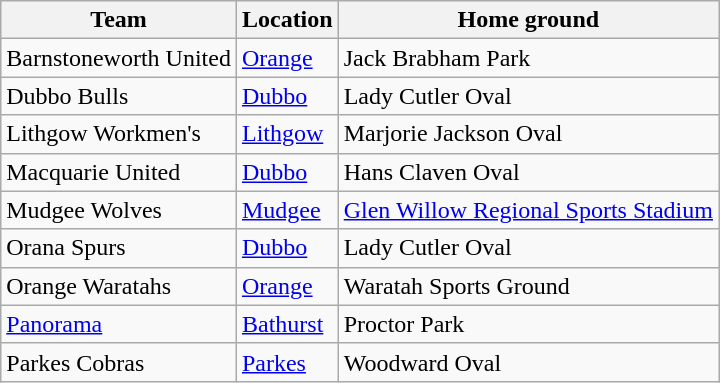<table class="wikitable sortable">
<tr>
<th>Team</th>
<th>Location</th>
<th>Home ground</th>
</tr>
<tr>
<td>Barnstoneworth United</td>
<td><a href='#'>Orange</a></td>
<td>Jack Brabham Park</td>
</tr>
<tr>
<td>Dubbo Bulls</td>
<td><a href='#'>Dubbo</a></td>
<td>Lady Cutler Oval</td>
</tr>
<tr>
<td>Lithgow Workmen's</td>
<td><a href='#'>Lithgow</a></td>
<td>Marjorie Jackson Oval</td>
</tr>
<tr>
<td>Macquarie United</td>
<td><a href='#'>Dubbo</a></td>
<td>Hans Claven Oval</td>
</tr>
<tr>
<td>Mudgee Wolves</td>
<td><a href='#'>Mudgee</a></td>
<td><a href='#'>Glen Willow Regional Sports Stadium</a></td>
</tr>
<tr>
<td>Orana Spurs</td>
<td><a href='#'>Dubbo</a></td>
<td>Lady Cutler Oval</td>
</tr>
<tr>
<td>Orange Waratahs</td>
<td><a href='#'>Orange</a></td>
<td>Waratah Sports Ground</td>
</tr>
<tr>
<td><a href='#'>Panorama</a></td>
<td><a href='#'>Bathurst</a></td>
<td>Proctor Park</td>
</tr>
<tr>
<td>Parkes Cobras</td>
<td><a href='#'>Parkes</a></td>
<td>Woodward Oval</td>
</tr>
</table>
